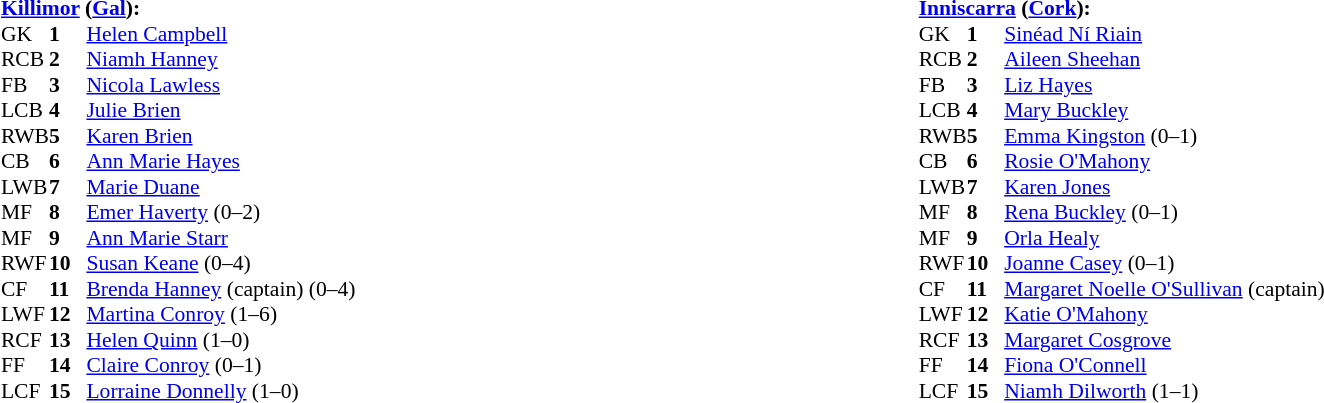<table width="100%">
<tr>
<td valign="top"></td>
<td valign="top" width="50%"><br><table style="font-size: 90%" cellspacing="0" cellpadding="0" align=center>
<tr>
<td colspan="4"><strong><a href='#'>Killimor</a> (<a href='#'>Gal</a>):</strong></td>
</tr>
<tr>
<th width="25"></th>
<th width="25"></th>
</tr>
<tr>
<td>GK</td>
<td><strong>1</strong></td>
<td><a href='#'>Helen Campbell</a></td>
</tr>
<tr>
<td>RCB</td>
<td><strong>2</strong></td>
<td><a href='#'>Niamh Hanney</a></td>
</tr>
<tr>
<td>FB</td>
<td><strong>3</strong></td>
<td><a href='#'>Nicola Lawless</a></td>
</tr>
<tr>
<td>LCB</td>
<td><strong>4</strong></td>
<td><a href='#'>Julie Brien</a></td>
</tr>
<tr>
<td>RWB</td>
<td><strong>5</strong></td>
<td><a href='#'>Karen Brien</a></td>
</tr>
<tr>
<td>CB</td>
<td><strong>6</strong></td>
<td><a href='#'>Ann Marie Hayes</a></td>
</tr>
<tr>
<td>LWB</td>
<td><strong>7</strong></td>
<td><a href='#'>Marie Duane</a></td>
</tr>
<tr>
<td>MF</td>
<td><strong>8</strong></td>
<td><a href='#'>Emer Haverty</a> (0–2)</td>
</tr>
<tr>
<td>MF</td>
<td><strong>9</strong></td>
<td><a href='#'>Ann Marie Starr</a></td>
</tr>
<tr>
<td>RWF</td>
<td><strong>10</strong></td>
<td><a href='#'>Susan Keane</a> (0–4)</td>
</tr>
<tr>
<td>CF</td>
<td><strong>11</strong></td>
<td><a href='#'>Brenda Hanney</a> (captain) (0–4)</td>
</tr>
<tr>
<td>LWF</td>
<td><strong>12</strong></td>
<td><a href='#'>Martina Conroy</a> (1–6)</td>
</tr>
<tr>
<td>RCF</td>
<td><strong>13</strong></td>
<td><a href='#'>Helen Quinn</a> (1–0)</td>
</tr>
<tr>
<td>FF</td>
<td><strong>14</strong></td>
<td><a href='#'>Claire Conroy</a> (0–1)</td>
</tr>
<tr>
<td>LCF</td>
<td><strong>15</strong></td>
<td><a href='#'>Lorraine Donnelly</a> (1–0)</td>
</tr>
<tr>
</tr>
</table>
</td>
<td valign="top" width="50%"><br><table style="font-size: 90%" cellspacing="0" cellpadding="0" align=center>
<tr>
<td colspan="4"><strong><a href='#'>Inniscarra</a> (<a href='#'>Cork</a>):</strong></td>
</tr>
<tr>
<th width="25"></th>
<th width="25"></th>
</tr>
<tr>
<td>GK</td>
<td><strong>1</strong></td>
<td><a href='#'>Sinéad Ní Riain</a></td>
</tr>
<tr>
<td>RCB</td>
<td><strong>2</strong></td>
<td><a href='#'>Aileen Sheehan</a></td>
</tr>
<tr>
<td>FB</td>
<td><strong>3</strong></td>
<td><a href='#'>Liz Hayes</a></td>
</tr>
<tr>
<td>LCB</td>
<td><strong>4</strong></td>
<td><a href='#'>Mary Buckley</a></td>
</tr>
<tr>
<td>RWB</td>
<td><strong>5</strong></td>
<td><a href='#'>Emma Kingston</a> (0–1)</td>
</tr>
<tr>
<td>CB</td>
<td><strong>6</strong></td>
<td><a href='#'>Rosie O'Mahony</a></td>
</tr>
<tr>
<td>LWB</td>
<td><strong>7</strong></td>
<td><a href='#'>Karen Jones</a></td>
</tr>
<tr>
<td>MF</td>
<td><strong>8</strong></td>
<td><a href='#'>Rena Buckley</a> (0–1)</td>
</tr>
<tr>
<td>MF</td>
<td><strong>9</strong></td>
<td><a href='#'>Orla Healy</a></td>
</tr>
<tr>
<td>RWF</td>
<td><strong>10</strong></td>
<td><a href='#'>Joanne Casey</a> (0–1)</td>
</tr>
<tr>
<td>CF</td>
<td><strong>11</strong></td>
<td><a href='#'>Margaret Noelle O'Sullivan</a> (captain)</td>
</tr>
<tr>
<td>LWF</td>
<td><strong>12</strong></td>
<td><a href='#'>Katie O'Mahony</a></td>
</tr>
<tr>
<td>RCF</td>
<td><strong>13</strong></td>
<td><a href='#'>Margaret Cosgrove</a></td>
</tr>
<tr>
<td>FF</td>
<td><strong>14</strong></td>
<td><a href='#'>Fiona O'Connell</a></td>
</tr>
<tr>
<td>LCF</td>
<td><strong>15</strong></td>
<td><a href='#'>Niamh Dilworth</a> (1–1)</td>
</tr>
<tr>
</tr>
</table>
</td>
</tr>
</table>
